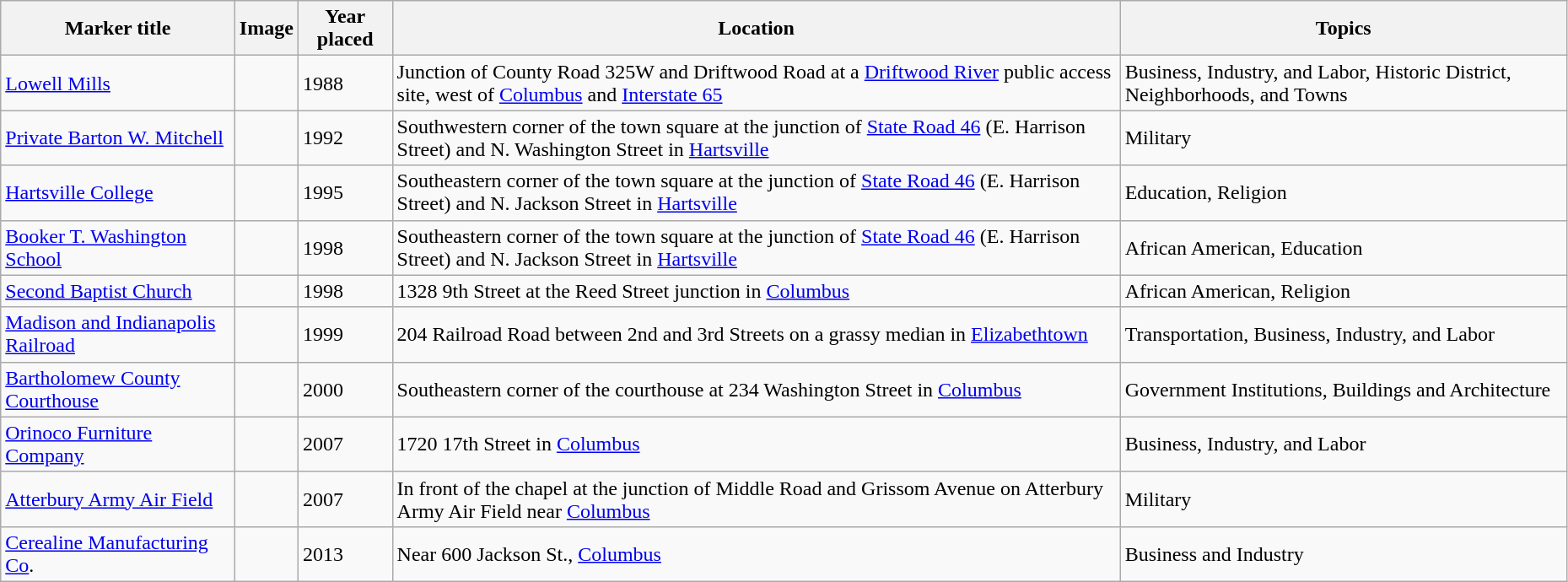<table class="wikitable sortable" style="width:98%">
<tr>
<th>Marker title</th>
<th class="unsortable">Image</th>
<th>Year placed</th>
<th>Location</th>
<th>Topics</th>
</tr>
<tr>
<td><a href='#'>Lowell Mills</a></td>
<td></td>
<td>1988</td>
<td>Junction of County Road 325W and Driftwood Road at a <a href='#'>Driftwood River</a> public access site, west of <a href='#'>Columbus</a> and <a href='#'>Interstate 65</a><br><small></small></td>
<td>Business, Industry, and Labor, Historic District, Neighborhoods, and Towns</td>
</tr>
<tr>
<td><a href='#'>Private Barton W. Mitchell</a></td>
<td></td>
<td>1992</td>
<td>Southwestern corner of the town square at the junction of <a href='#'>State Road 46</a> (E. Harrison Street) and N. Washington Street in <a href='#'>Hartsville</a><br><small></small></td>
<td>Military</td>
</tr>
<tr ->
<td><a href='#'>Hartsville College</a></td>
<td></td>
<td>1995</td>
<td>Southeastern corner of the town square at the junction of <a href='#'>State Road 46</a> (E. Harrison Street) and N. Jackson Street in <a href='#'>Hartsville</a><br><small></small></td>
<td>Education, Religion</td>
</tr>
<tr ->
<td><a href='#'>Booker T. Washington School</a></td>
<td></td>
<td>1998</td>
<td>Southeastern corner of the town square at the junction of <a href='#'>State Road 46</a> (E. Harrison Street) and N. Jackson Street in <a href='#'>Hartsville</a><br><small></small></td>
<td>African American, Education</td>
</tr>
<tr ->
<td><a href='#'>Second Baptist Church</a></td>
<td></td>
<td>1998</td>
<td>1328 9th Street at the Reed Street junction in <a href='#'>Columbus</a><br><small></small></td>
<td>African American, Religion</td>
</tr>
<tr ->
<td><a href='#'>Madison and Indianapolis Railroad</a></td>
<td></td>
<td>1999</td>
<td>204 Railroad Road between 2nd and 3rd Streets on a grassy median in <a href='#'>Elizabethtown</a><br><small></small></td>
<td>Transportation, Business, Industry, and Labor</td>
</tr>
<tr ->
<td><a href='#'>Bartholomew County Courthouse</a></td>
<td></td>
<td>2000</td>
<td>Southeastern corner of the courthouse at 234 Washington Street in <a href='#'>Columbus</a><br><small></small></td>
<td>Government Institutions, Buildings and Architecture</td>
</tr>
<tr ->
<td><a href='#'>Orinoco Furniture Company</a></td>
<td></td>
<td>2007</td>
<td>1720 17th Street in <a href='#'>Columbus</a><br><small></small></td>
<td>Business, Industry, and Labor</td>
</tr>
<tr ->
<td><a href='#'>Atterbury Army Air Field</a></td>
<td></td>
<td>2007</td>
<td>In front of the chapel at the junction of Middle Road and Grissom Avenue on Atterbury Army Air Field near <a href='#'>Columbus</a><br><small></small></td>
<td>Military</td>
</tr>
<tr>
<td><a href='#'>Cerealine Manufacturing Co</a>.</td>
<td></td>
<td>2013</td>
<td>Near 600 Jackson St., <a href='#'>Columbus</a><br><small></small></td>
<td>Business and Industry</td>
</tr>
</table>
